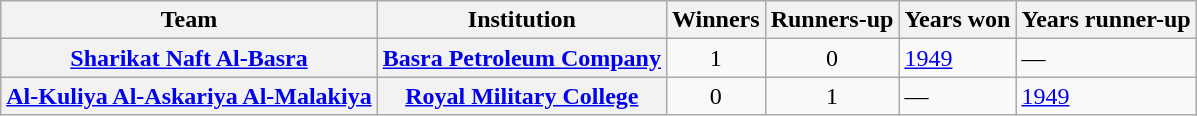<table class="wikitable plainrowheaders sortable">
<tr>
<th scope=col>Team</th>
<th scope=col>Institution</th>
<th scope=col>Winners</th>
<th scope=col>Runners-up</th>
<th scope=col class="unsortable">Years won</th>
<th scope=col class="unsortable">Years runner-up</th>
</tr>
<tr>
<th scope=row><a href='#'>Sharikat Naft Al-Basra</a></th>
<th scope=row><a href='#'>Basra Petroleum Company</a></th>
<td align=center>1</td>
<td align=center>0</td>
<td><a href='#'>1949</a></td>
<td>—</td>
</tr>
<tr>
<th scope=row><a href='#'>Al-Kuliya Al-Askariya Al-Malakiya</a></th>
<th scope=row><a href='#'>Royal Military College</a></th>
<td align=center>0</td>
<td align=center>1</td>
<td>—</td>
<td><a href='#'>1949</a></td>
</tr>
</table>
